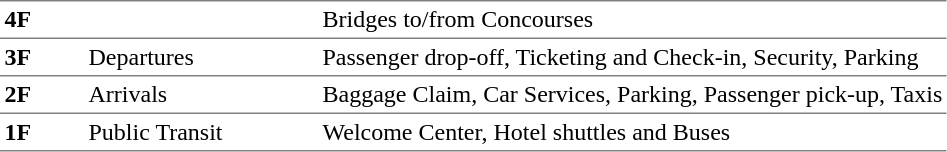<table border=0 cellspacing=0 cellpadding=3>
<tr>
<td style="border-bottom:solid 1px gray;border-top:solid 1px gray;" width=50 valign=top><strong>4F</strong></td>
<td style="border-top:solid 1px gray;border-bottom:solid 1px gray;" width=150></td>
<td style="border-top:solid 1px gray;border-bottom:solid 1px gray;">Bridges to/from Concourses</td>
</tr>
<tr>
<td style="border-bottom:solid 1px gray;" valign=top><strong>3F</strong></td>
<td style="border-bottom:solid 1px gray;">Departures</td>
<td style="border-bottom:solid 1px gray;">Passenger drop-off, Ticketing and Check-in, Security, Parking</td>
</tr>
<tr>
<td style="border-bottom:solid 1px gray;" valign=top><strong>2F</strong></td>
<td style="border-bottom:solid 1px gray;">Arrivals</td>
<td style="border-bottom:solid 1px gray;">Baggage Claim, Car Services, Parking, Passenger pick-up, Taxis</td>
</tr>
<tr>
<td style="border-bottom:solid 1px gray;" valign=top><strong>1F</strong></td>
<td style="border-bottom:solid 1px gray;">Public Transit</td>
<td style="border-bottom:solid 1px gray;">Welcome Center, Hotel shuttles and Buses</td>
</tr>
</table>
